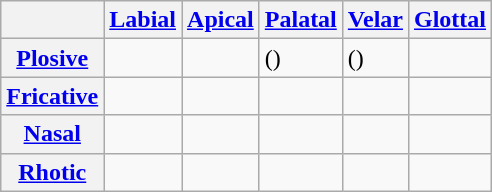<table class="wikitable">
<tr>
<th></th>
<th><a href='#'>Labial</a></th>
<th><a href='#'>Apical</a></th>
<th><a href='#'>Palatal</a></th>
<th><a href='#'>Velar</a></th>
<th><a href='#'>Glottal</a></th>
</tr>
<tr>
<th><a href='#'>Plosive</a></th>
<td>   </td>
<td></td>
<td>()</td>
<td>   ()</td>
<td></td>
</tr>
<tr>
<th><a href='#'>Fricative</a></th>
<td></td>
<td></td>
<td></td>
<td></td>
<td></td>
</tr>
<tr>
<th><a href='#'>Nasal</a></th>
<td></td>
<td></td>
<td></td>
<td></td>
<td></td>
</tr>
<tr>
<th><a href='#'>Rhotic</a></th>
<td></td>
<td></td>
<td></td>
<td></td>
<td></td>
</tr>
</table>
